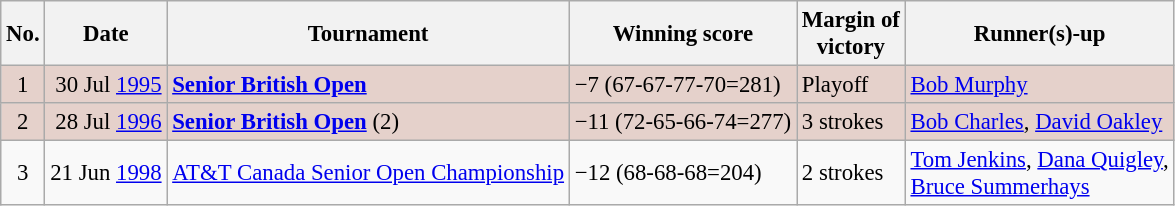<table class="wikitable" style="font-size:95%;">
<tr>
<th>No.</th>
<th>Date</th>
<th>Tournament</th>
<th>Winning score</th>
<th>Margin of<br>victory</th>
<th>Runner(s)-up</th>
</tr>
<tr style="background:#e5d1cb;">
<td align=center>1</td>
<td align=right>30 Jul <a href='#'>1995</a></td>
<td><strong><a href='#'>Senior British Open</a></strong></td>
<td>−7 (67-67-77-70=281)</td>
<td>Playoff</td>
<td> <a href='#'>Bob Murphy</a></td>
</tr>
<tr style="background:#e5d1cb;">
<td align=center>2</td>
<td align=right>28 Jul <a href='#'>1996</a></td>
<td><strong><a href='#'>Senior British Open</a></strong> (2)</td>
<td>−11 (72-65-66-74=277)</td>
<td>3 strokes</td>
<td> <a href='#'>Bob Charles</a>,  <a href='#'>David Oakley</a></td>
</tr>
<tr>
<td align=center>3</td>
<td align=right>21 Jun <a href='#'>1998</a></td>
<td><a href='#'>AT&T Canada Senior Open Championship</a></td>
<td>−12 (68-68-68=204)</td>
<td>2 strokes</td>
<td> <a href='#'>Tom Jenkins</a>,  <a href='#'>Dana Quigley</a>,<br> <a href='#'>Bruce Summerhays</a></td>
</tr>
</table>
